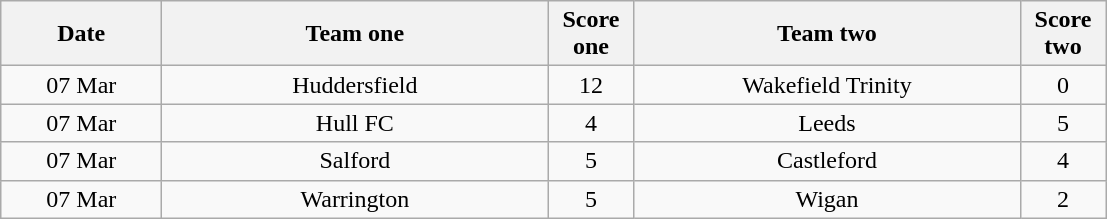<table class="wikitable" style="text-align: center">
<tr>
<th width=100>Date</th>
<th width=250>Team one</th>
<th width=50>Score one</th>
<th width=250>Team two</th>
<th width=50>Score two</th>
</tr>
<tr>
<td>07 Mar</td>
<td>Huddersfield</td>
<td>12</td>
<td>Wakefield Trinity</td>
<td>0</td>
</tr>
<tr>
<td>07 Mar</td>
<td>Hull FC</td>
<td>4</td>
<td>Leeds</td>
<td>5</td>
</tr>
<tr>
<td>07 Mar</td>
<td>Salford</td>
<td>5</td>
<td>Castleford</td>
<td>4</td>
</tr>
<tr>
<td>07 Mar</td>
<td>Warrington</td>
<td>5</td>
<td>Wigan</td>
<td>2</td>
</tr>
</table>
